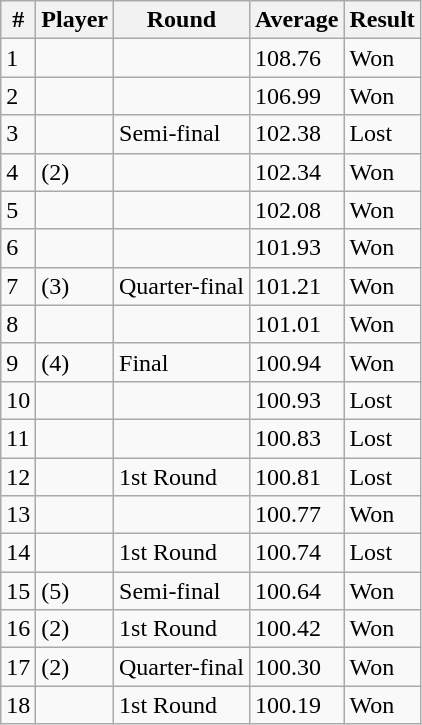<table class ="wikitable sortable">
<tr>
<th>#</th>
<th>Player</th>
<th>Round</th>
<th>Average</th>
<th>Result</th>
</tr>
<tr>
<td>1</td>
<td></td>
<td></td>
<td>108.76</td>
<td>Won</td>
</tr>
<tr>
<td>2</td>
<td></td>
<td></td>
<td>106.99</td>
<td>Won</td>
</tr>
<tr>
<td>3</td>
<td></td>
<td>Semi-final</td>
<td>102.38</td>
<td>Lost</td>
</tr>
<tr>
<td>4</td>
<td> (2)</td>
<td></td>
<td>102.34</td>
<td>Won</td>
</tr>
<tr>
<td>5</td>
<td></td>
<td></td>
<td>102.08</td>
<td>Won</td>
</tr>
<tr>
<td>6</td>
<td></td>
<td></td>
<td>101.93</td>
<td>Won</td>
</tr>
<tr>
<td>7</td>
<td> (3)</td>
<td>Quarter-final</td>
<td>101.21</td>
<td>Won</td>
</tr>
<tr>
<td>8</td>
<td></td>
<td></td>
<td>101.01</td>
<td>Won</td>
</tr>
<tr>
<td>9</td>
<td> (4)</td>
<td>Final</td>
<td>100.94</td>
<td>Won</td>
</tr>
<tr>
<td>10</td>
<td></td>
<td></td>
<td>100.93</td>
<td>Lost</td>
</tr>
<tr>
<td>11</td>
<td></td>
<td></td>
<td>100.83</td>
<td>Lost</td>
</tr>
<tr>
<td>12</td>
<td></td>
<td>1st Round</td>
<td>100.81</td>
<td>Lost</td>
</tr>
<tr>
<td>13</td>
<td></td>
<td></td>
<td>100.77</td>
<td>Won</td>
</tr>
<tr>
<td>14</td>
<td></td>
<td>1st Round</td>
<td>100.74</td>
<td>Lost</td>
</tr>
<tr>
<td>15</td>
<td> (5)</td>
<td>Semi-final</td>
<td>100.64</td>
<td>Won</td>
</tr>
<tr>
<td>16</td>
<td> (2)</td>
<td>1st Round</td>
<td>100.42</td>
<td>Won</td>
</tr>
<tr>
<td>17</td>
<td> (2)</td>
<td>Quarter-final</td>
<td>100.30</td>
<td>Won</td>
</tr>
<tr>
<td>18</td>
<td></td>
<td>1st Round</td>
<td>100.19</td>
<td>Won</td>
</tr>
</table>
